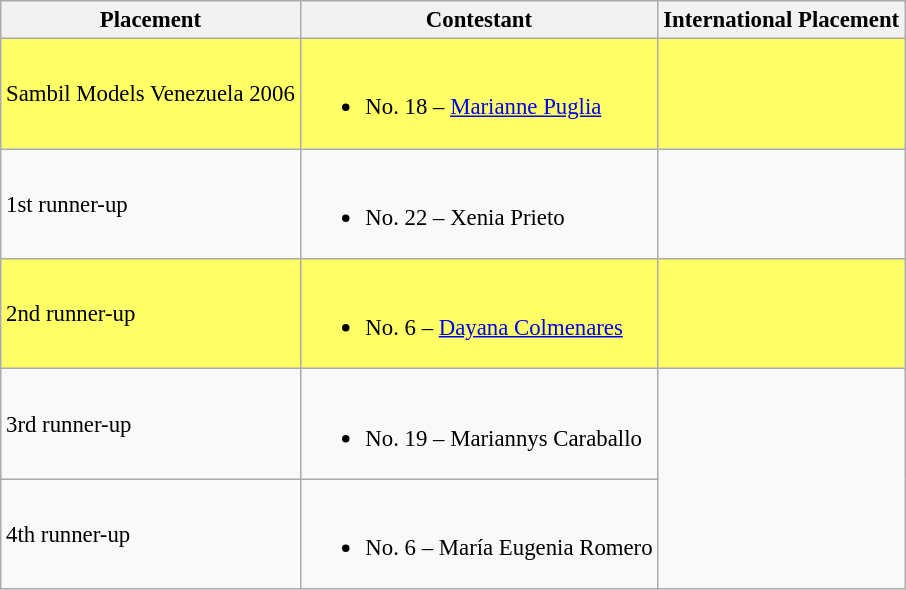<table class="wikitable sortable" style="font-size: 95%;">
<tr>
<th>Placement</th>
<th>Contestant</th>
<th>International Placement</th>
</tr>
<tr style="background:#FFFF66;">
<td>Sambil Models Venezuela 2006<br></td>
<td><br><ul><li>No. 18 – <a href='#'>Marianne Puglia</a></li></ul></td>
<td></td>
</tr>
<tr>
<td>1st runner-up</td>
<td><br><ul><li>No. 22 – Xenia Prieto</li></ul></td>
<td></td>
</tr>
<tr style="background:#FFFF66;">
<td>2nd runner-up</td>
<td><br><ul><li>No. 6 – <a href='#'>Dayana Colmenares</a></li></ul></td>
<td></td>
</tr>
<tr>
<td>3rd runner-up</td>
<td><br><ul><li>No. 19 – Mariannys Caraballo</li></ul></td>
<td rowspan="2"></td>
</tr>
<tr>
<td>4th runner-up</td>
<td><br><ul><li>No. 6 – María Eugenia Romero</li></ul></td>
</tr>
</table>
